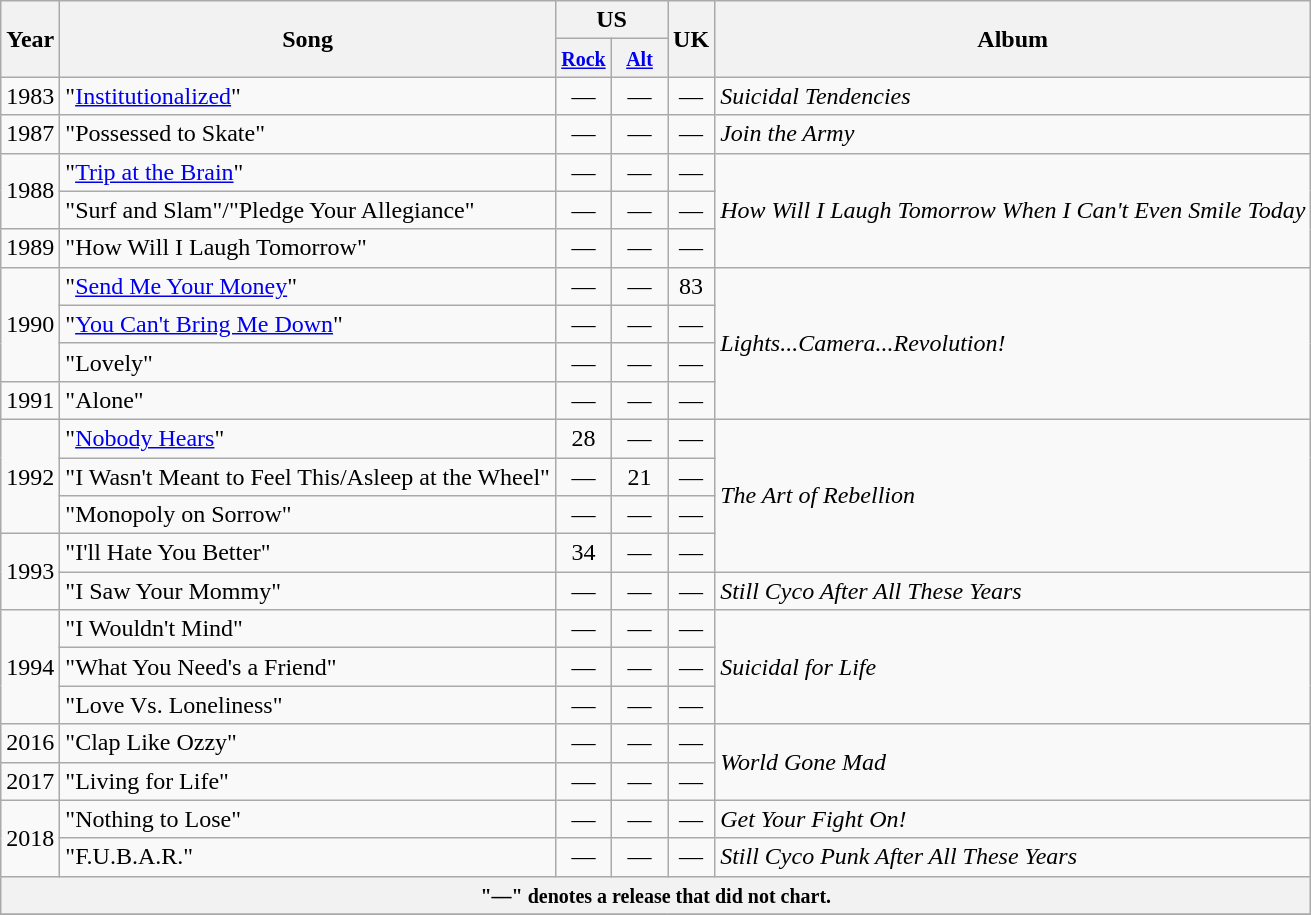<table class="wikitable">
<tr>
<th rowspan="2">Year</th>
<th rowspan="2">Song</th>
<th colspan="2">US</th>
<th rowspan="2">UK</th>
<th rowspan="2">Album</th>
</tr>
<tr>
<th width="30"><small><a href='#'>Rock</a><br></small></th>
<th width="30"><small><a href='#'>Alt</a><br></small></th>
</tr>
<tr>
<td>1983</td>
<td>"<a href='#'>Institutionalized</a>"</td>
<td align="center">—</td>
<td align="center">—</td>
<td align="center">—</td>
<td><em>Suicidal Tendencies</em></td>
</tr>
<tr>
<td>1987</td>
<td>"Possessed to Skate"</td>
<td align="center">—</td>
<td align="center">—</td>
<td align="center">—</td>
<td><em>Join the Army</em></td>
</tr>
<tr>
<td rowspan=2>1988</td>
<td>"<a href='#'>Trip at the Brain</a>"</td>
<td align="center">—</td>
<td align="center">—</td>
<td align="center">—</td>
<td rowspan="3"><em>How Will I Laugh Tomorrow When I Can't Even Smile Today</em></td>
</tr>
<tr>
<td>"Surf and Slam"/"Pledge Your Allegiance"</td>
<td align="center">—</td>
<td align="center">—</td>
<td align="center">—</td>
</tr>
<tr>
<td>1989</td>
<td>"How Will I Laugh Tomorrow"</td>
<td align="center">—</td>
<td align="center">—</td>
<td align="center">—</td>
</tr>
<tr>
<td rowspan=3>1990</td>
<td>"<a href='#'>Send Me Your Money</a>"</td>
<td align="center">—</td>
<td align="center">—</td>
<td align="center">83</td>
<td rowspan="4"><em>Lights...Camera...Revolution!</em></td>
</tr>
<tr>
<td>"<a href='#'>You Can't Bring Me Down</a>"</td>
<td align="center">—</td>
<td align="center">—</td>
<td align="center">—</td>
</tr>
<tr>
<td>"Lovely"</td>
<td align="center">—</td>
<td align="center">—</td>
<td align="center">—</td>
</tr>
<tr>
<td>1991</td>
<td>"Alone"</td>
<td align="center">—</td>
<td align="center">—</td>
<td align="center">—</td>
</tr>
<tr>
<td rowspan=3>1992</td>
<td>"<a href='#'>Nobody Hears</a>"</td>
<td align="center">28</td>
<td align="center">—</td>
<td align="center">—</td>
<td rowspan="4"><em>The Art of Rebellion</em></td>
</tr>
<tr>
<td>"I Wasn't Meant to Feel This/Asleep at the Wheel"</td>
<td align="center">—</td>
<td align="center">21</td>
<td align="center">—</td>
</tr>
<tr>
<td>"Monopoly on Sorrow"</td>
<td align="center">—</td>
<td align="center">—</td>
<td align="center">—</td>
</tr>
<tr>
<td rowspan=2>1993</td>
<td>"I'll Hate You Better"</td>
<td align="center">34</td>
<td align="center">—</td>
<td align="center">—</td>
</tr>
<tr>
<td>"I Saw Your Mommy"</td>
<td align="center">—</td>
<td align="center">—</td>
<td align="center">—</td>
<td><em>Still Cyco After All These Years</em></td>
</tr>
<tr>
<td rowspan=3>1994</td>
<td>"I Wouldn't Mind"</td>
<td align="center">—</td>
<td align="center">—</td>
<td align="center">—</td>
<td rowspan="3"><em>Suicidal for Life</em></td>
</tr>
<tr>
<td>"What You Need's a Friend"</td>
<td align="center">—</td>
<td align="center">—</td>
<td align="center">—</td>
</tr>
<tr>
<td>"Love Vs. Loneliness"</td>
<td align="center">—</td>
<td align="center">—</td>
<td align="center">—</td>
</tr>
<tr>
<td>2016</td>
<td>"Clap Like Ozzy"</td>
<td align="center">—</td>
<td align="center">—</td>
<td align="center">—</td>
<td rowspan="2"><em>World Gone Mad</em></td>
</tr>
<tr>
<td>2017</td>
<td>"Living for Life"</td>
<td align="center">—</td>
<td align="center">—</td>
<td align="center">—</td>
</tr>
<tr>
<td rowspan=2>2018</td>
<td>"Nothing to Lose"</td>
<td align="center">—</td>
<td align="center">—</td>
<td align="center">—</td>
<td><em>Get Your Fight On!</em></td>
</tr>
<tr>
<td>"F.U.B.A.R."</td>
<td align="center">—</td>
<td align="center">—</td>
<td align="center">—</td>
<td><em>Still Cyco Punk After All These Years</em></td>
</tr>
<tr>
<th colspan="10"><small>"—" denotes a release that did not chart.</small></th>
</tr>
<tr>
</tr>
</table>
